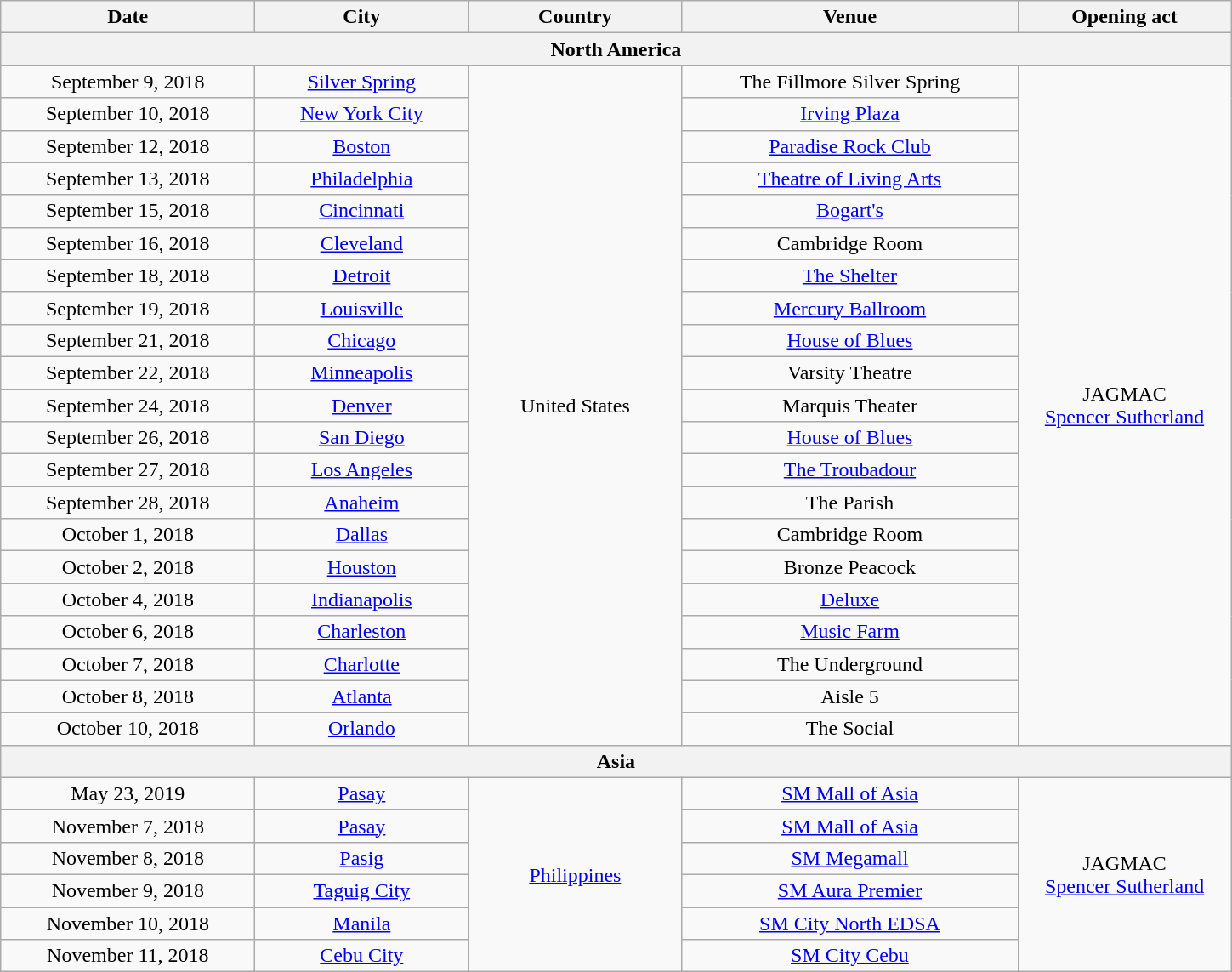<table class="wikitable" style="text-align:center;">
<tr>
<th scope="col" style="width:12em;">Date</th>
<th scope="col" style="width:10em;">City</th>
<th scope="col" style="width:10em;">Country</th>
<th scope="col" style="width:16em;">Venue</th>
<th scope="col" style="width:10em;">Opening act</th>
</tr>
<tr>
<th colspan="5">North America</th>
</tr>
<tr>
<td>September 9, 2018</td>
<td><a href='#'>Silver Spring</a></td>
<td rowspan="21">United States</td>
<td>The Fillmore Silver Spring</td>
<td rowspan="21">JAGMAC <br> <a href='#'>Spencer Sutherland</a></td>
</tr>
<tr>
<td>September 10, 2018</td>
<td><a href='#'>New York City</a></td>
<td><a href='#'>Irving Plaza</a></td>
</tr>
<tr>
<td>September 12, 2018</td>
<td><a href='#'>Boston</a></td>
<td><a href='#'>Paradise Rock Club</a></td>
</tr>
<tr>
<td>September 13, 2018</td>
<td><a href='#'>Philadelphia</a></td>
<td><a href='#'>Theatre of Living Arts</a></td>
</tr>
<tr>
<td>September 15, 2018</td>
<td><a href='#'>Cincinnati</a></td>
<td><a href='#'>Bogart's</a></td>
</tr>
<tr>
<td>September 16, 2018</td>
<td><a href='#'>Cleveland</a></td>
<td>Cambridge Room</td>
</tr>
<tr>
<td>September 18, 2018</td>
<td><a href='#'>Detroit</a></td>
<td><a href='#'>The Shelter</a></td>
</tr>
<tr>
<td>September 19, 2018</td>
<td><a href='#'>Louisville</a></td>
<td><a href='#'>Mercury Ballroom</a></td>
</tr>
<tr>
<td>September 21, 2018</td>
<td><a href='#'>Chicago</a></td>
<td><a href='#'>House of Blues</a></td>
</tr>
<tr>
<td>September 22, 2018</td>
<td><a href='#'>Minneapolis</a></td>
<td>Varsity Theatre</td>
</tr>
<tr>
<td>September 24, 2018</td>
<td><a href='#'>Denver</a></td>
<td>Marquis Theater</td>
</tr>
<tr>
<td>September 26, 2018</td>
<td><a href='#'>San Diego</a></td>
<td><a href='#'>House of Blues</a></td>
</tr>
<tr>
<td>September 27, 2018</td>
<td><a href='#'>Los Angeles</a></td>
<td><a href='#'>The Troubadour</a></td>
</tr>
<tr>
<td>September 28, 2018</td>
<td><a href='#'>Anaheim</a></td>
<td>The Parish</td>
</tr>
<tr>
<td>October 1, 2018</td>
<td><a href='#'>Dallas</a></td>
<td>Cambridge Room</td>
</tr>
<tr>
<td>October 2, 2018</td>
<td><a href='#'>Houston</a></td>
<td>Bronze Peacock</td>
</tr>
<tr>
<td>October 4, 2018</td>
<td><a href='#'>Indianapolis</a></td>
<td><a href='#'>Deluxe</a></td>
</tr>
<tr>
<td>October 6, 2018</td>
<td><a href='#'>Charleston</a></td>
<td><a href='#'>Music Farm</a></td>
</tr>
<tr>
<td>October 7, 2018</td>
<td><a href='#'>Charlotte</a></td>
<td>The Underground</td>
</tr>
<tr>
<td>October 8, 2018</td>
<td><a href='#'>Atlanta</a></td>
<td>Aisle 5</td>
</tr>
<tr>
<td>October 10, 2018</td>
<td><a href='#'>Orlando</a></td>
<td>The Social</td>
</tr>
<tr>
<th colspan="5">Asia</th>
</tr>
<tr>
<td>May 23, 2019</td>
<td><a href='#'>Pasay</a></td>
<td rowspan="6"><a href='#'>Philippines</a></td>
<td><a href='#'>SM Mall of Asia</a></td>
<td rowspan="6">JAGMAC <br> <a href='#'>Spencer Sutherland</a></td>
</tr>
<tr>
<td>November 7, 2018</td>
<td><a href='#'>Pasay</a></td>
<td><a href='#'>SM Mall of Asia</a></td>
</tr>
<tr>
<td>November 8, 2018</td>
<td><a href='#'>Pasig</a></td>
<td><a href='#'>SM Megamall</a></td>
</tr>
<tr>
<td>November 9, 2018</td>
<td><a href='#'>Taguig City</a></td>
<td><a href='#'>SM Aura Premier</a></td>
</tr>
<tr>
<td>November 10, 2018</td>
<td><a href='#'>Manila</a></td>
<td><a href='#'>SM City North EDSA</a></td>
</tr>
<tr>
<td>November 11, 2018</td>
<td><a href='#'>Cebu City</a></td>
<td><a href='#'>SM City Cebu</a></td>
</tr>
</table>
